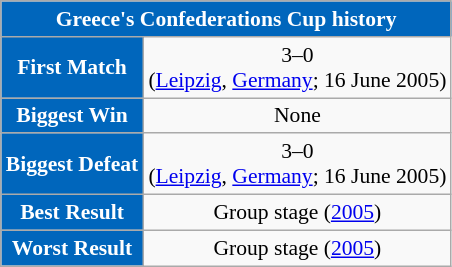<table class="wikitable collapsible collapsed" style="text-align: center;font-size:90%;">
<tr>
<th style="color:white; background:#0066bc;" colspan=2>Greece's Confederations Cup history</th>
</tr>
<tr>
<th style="color:white; background:#0066bc;">First Match</th>
<td> 3–0 <br>(<a href='#'>Leipzig</a>, <a href='#'>Germany</a>; 16 June 2005)</td>
</tr>
<tr>
<th style="color:white; background:#0066bc;">Biggest Win</th>
<td>None</td>
</tr>
<tr>
<th style="color:white; background:#0066bc;">Biggest Defeat</th>
<td> 3–0 <br>(<a href='#'>Leipzig</a>, <a href='#'>Germany</a>; 16 June 2005)</td>
</tr>
<tr>
<th style="color:white; background:#0066bc;">Best Result</th>
<td>Group stage (<a href='#'>2005</a>)</td>
</tr>
<tr>
<th style="color:white; background:#0066bc;">Worst Result</th>
<td>Group stage (<a href='#'>2005</a>)</td>
</tr>
</table>
